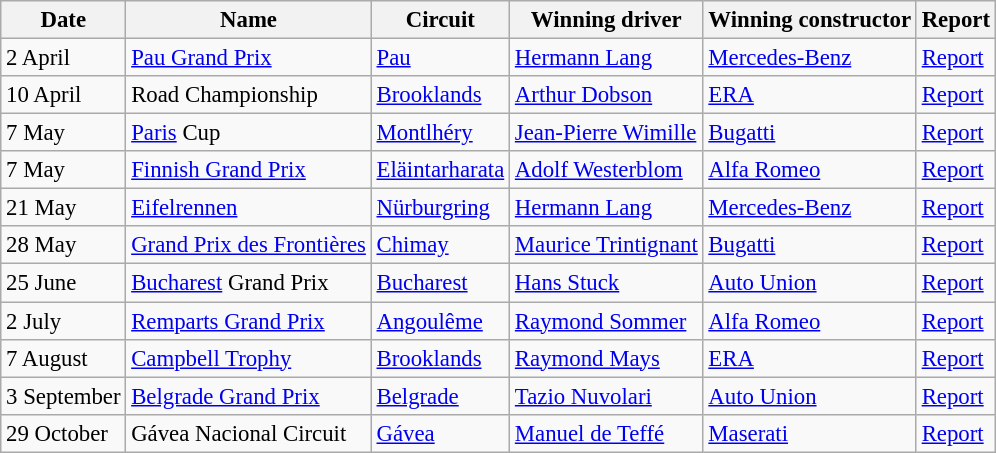<table class="wikitable" style="font-size:95%">
<tr>
<th>Date</th>
<th>Name</th>
<th>Circuit</th>
<th>Winning driver</th>
<th>Winning constructor</th>
<th>Report</th>
</tr>
<tr>
<td>2 April</td>
<td> <a href='#'>Pau Grand Prix</a></td>
<td><a href='#'>Pau</a></td>
<td> <a href='#'>Hermann Lang</a></td>
<td><a href='#'>Mercedes-Benz</a></td>
<td><a href='#'>Report</a></td>
</tr>
<tr>
<td>10 April</td>
<td> Road Championship</td>
<td><a href='#'>Brooklands</a></td>
<td> <a href='#'>Arthur Dobson</a></td>
<td><a href='#'>ERA</a></td>
<td><a href='#'>Report</a></td>
</tr>
<tr>
<td>7 May</td>
<td> <a href='#'>Paris</a> Cup</td>
<td><a href='#'>Montlhéry</a></td>
<td> <a href='#'>Jean-Pierre Wimille</a></td>
<td><a href='#'>Bugatti</a></td>
<td><a href='#'>Report</a></td>
</tr>
<tr>
<td>7 May</td>
<td> <a href='#'>Finnish Grand Prix</a></td>
<td><a href='#'>Eläintarharata</a></td>
<td> <a href='#'>Adolf Westerblom</a></td>
<td><a href='#'>Alfa Romeo</a></td>
<td><a href='#'>Report</a></td>
</tr>
<tr>
<td>21 May</td>
<td> <a href='#'>Eifelrennen</a></td>
<td><a href='#'>Nürburgring</a></td>
<td> <a href='#'>Hermann Lang</a></td>
<td><a href='#'>Mercedes-Benz</a></td>
<td><a href='#'>Report</a></td>
</tr>
<tr>
<td>28 May</td>
<td> <a href='#'>Grand Prix des Frontières</a></td>
<td><a href='#'>Chimay</a></td>
<td> <a href='#'>Maurice Trintignant</a></td>
<td><a href='#'>Bugatti</a></td>
<td><a href='#'>Report</a></td>
</tr>
<tr>
<td>25 June</td>
<td> <a href='#'>Bucharest</a> Grand Prix</td>
<td><a href='#'>Bucharest</a></td>
<td> <a href='#'>Hans Stuck</a></td>
<td><a href='#'>Auto Union</a></td>
<td><a href='#'>Report</a></td>
</tr>
<tr>
<td>2 July</td>
<td> <a href='#'>Remparts Grand Prix</a></td>
<td><a href='#'>Angoulême</a></td>
<td> <a href='#'>Raymond Sommer</a></td>
<td><a href='#'>Alfa Romeo</a></td>
<td><a href='#'>Report</a></td>
</tr>
<tr>
<td>7 August</td>
<td> <a href='#'>Campbell Trophy</a></td>
<td><a href='#'>Brooklands</a></td>
<td> <a href='#'>Raymond Mays</a></td>
<td><a href='#'>ERA</a></td>
<td><a href='#'>Report</a></td>
</tr>
<tr>
<td>3 September</td>
<td> <a href='#'>Belgrade Grand Prix</a></td>
<td><a href='#'>Belgrade</a></td>
<td> <a href='#'>Tazio Nuvolari</a></td>
<td><a href='#'>Auto Union</a></td>
<td><a href='#'>Report</a></td>
</tr>
<tr>
<td>29 October</td>
<td> Gávea Nacional Circuit</td>
<td><a href='#'>Gávea</a></td>
<td> <a href='#'>Manuel de Teffé</a></td>
<td><a href='#'>Maserati</a></td>
<td><a href='#'>Report</a></td>
</tr>
</table>
